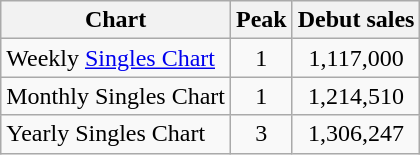<table class="wikitable">
<tr>
<th style="text-align:center;">Chart</th>
<th style="text-align:center;">Peak</th>
<th style="text-align:center;">Debut sales</th>
</tr>
<tr>
<td align="left">Weekly <a href='#'>Singles Chart</a></td>
<td style="text-align:center;">1</td>
<td style="text-align:center;">1,117,000</td>
</tr>
<tr>
<td align="left">Monthly Singles Chart</td>
<td style="text-align:center;">1</td>
<td style="text-align:center;">1,214,510</td>
</tr>
<tr>
<td align="left">Yearly Singles Chart</td>
<td style="text-align:center;">3</td>
<td style="text-align:center;">1,306,247</td>
</tr>
</table>
